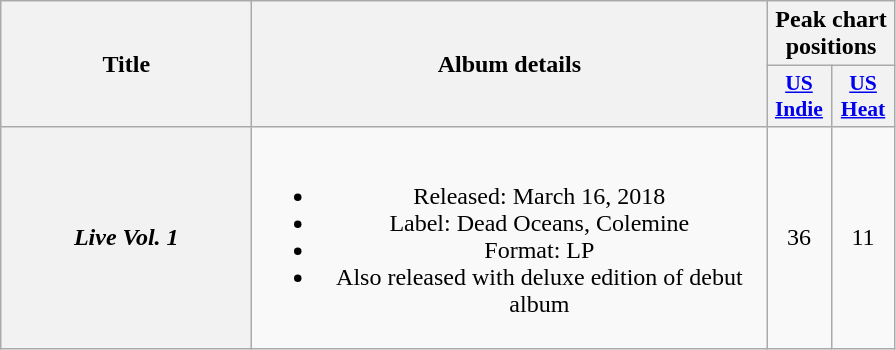<table class="wikitable plainrowheaders" style="text-align:center;">
<tr>
<th scope="col" rowspan="2" style="width:10em;">Title</th>
<th scope="col" rowspan="2" style="width:21em;">Album details</th>
<th scope="col" colspan="2">Peak chart positions</th>
</tr>
<tr>
<th scope="col" style="width:2.5em;font-size:90%;"><a href='#'>US<br>Indie</a><br></th>
<th scope="col" style="width:2.5em;font-size:90%;"><a href='#'>US<br>Heat</a><br></th>
</tr>
<tr>
<th scope="row"><em>Live Vol. 1</em></th>
<td><br><ul><li>Released: March 16, 2018</li><li>Label: Dead Oceans, Colemine</li><li>Format: LP</li><li>Also released with deluxe edition of debut album</li></ul></td>
<td>36</td>
<td>11</td>
</tr>
</table>
